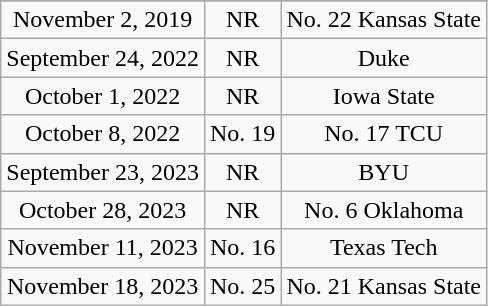<table class="wikitable" style="text-align:center">
<tr>
</tr>
<tr>
<td>November 2, 2019</td>
<td>NR</td>
<td>No. 22 Kansas State</td>
</tr>
<tr>
<td>September 24, 2022</td>
<td>NR</td>
<td>Duke</td>
</tr>
<tr>
<td>October 1, 2022</td>
<td>NR</td>
<td>Iowa State</td>
</tr>
<tr>
<td>October 8, 2022</td>
<td>No. 19</td>
<td>No. 17 TCU</td>
</tr>
<tr>
<td>September 23, 2023</td>
<td>NR</td>
<td>BYU</td>
</tr>
<tr>
<td>October 28, 2023</td>
<td>NR</td>
<td>No. 6 Oklahoma</td>
</tr>
<tr>
<td>November 11, 2023</td>
<td>No. 16</td>
<td>Texas Tech</td>
</tr>
<tr>
<td>November 18, 2023</td>
<td>No. 25</td>
<td>No. 21 Kansas State</td>
</tr>
</table>
